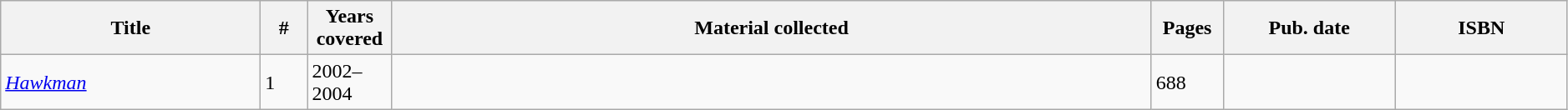<table class="wikitable sortable" width=99%>
<tr>
<th width="200px">Title</th>
<th class="unsortable" width="30px">#</th>
<th width="60px">Years covered</th>
<th class="unsortable">Material collected</th>
<th width="50px">Pages</th>
<th width="130px">Pub. date</th>
<th class="unsortable" width="130px">ISBN</th>
</tr>
<tr>
<td><em><a href='#'>Hawkman</a></em></td>
<td>1</td>
<td>2002–2004</td>
<td></td>
<td>688</td>
<td></td>
<td></td>
</tr>
</table>
